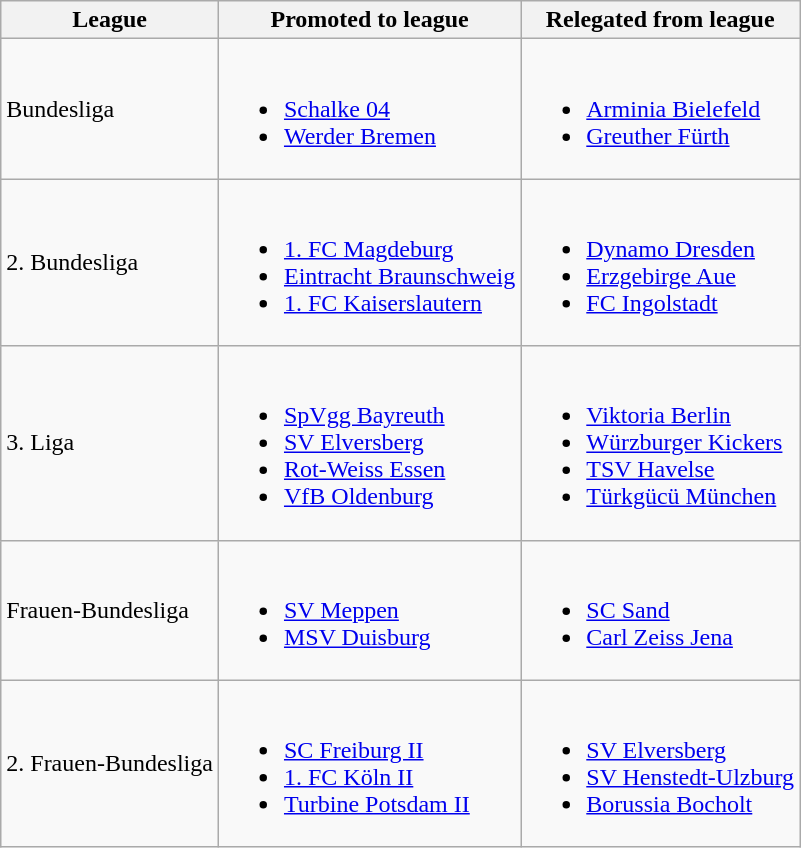<table class="wikitable">
<tr>
<th>League</th>
<th>Promoted to league</th>
<th>Relegated from league</th>
</tr>
<tr>
<td>Bundesliga</td>
<td><br><ul><li><a href='#'>Schalke 04</a></li><li><a href='#'>Werder Bremen</a></li></ul></td>
<td><br><ul><li><a href='#'>Arminia Bielefeld</a></li><li><a href='#'>Greuther Fürth</a></li></ul></td>
</tr>
<tr>
<td>2. Bundesliga</td>
<td><br><ul><li><a href='#'>1. FC Magdeburg</a></li><li><a href='#'>Eintracht Braunschweig</a></li><li><a href='#'>1. FC Kaiserslautern</a></li></ul></td>
<td><br><ul><li><a href='#'>Dynamo Dresden</a></li><li><a href='#'>Erzgebirge Aue</a></li><li><a href='#'>FC Ingolstadt</a></li></ul></td>
</tr>
<tr>
<td>3. Liga</td>
<td><br><ul><li><a href='#'>SpVgg Bayreuth</a></li><li><a href='#'>SV Elversberg</a></li><li><a href='#'>Rot-Weiss Essen</a></li><li><a href='#'>VfB Oldenburg</a></li></ul></td>
<td><br><ul><li><a href='#'>Viktoria Berlin</a></li><li><a href='#'>Würzburger Kickers</a></li><li><a href='#'>TSV Havelse</a></li><li><a href='#'>Türkgücü München</a></li></ul></td>
</tr>
<tr>
<td>Frauen-Bundesliga</td>
<td><br><ul><li><a href='#'>SV Meppen</a></li><li><a href='#'>MSV Duisburg</a></li></ul></td>
<td><br><ul><li><a href='#'>SC Sand</a></li><li><a href='#'>Carl Zeiss Jena</a></li></ul></td>
</tr>
<tr>
<td>2. Frauen-Bundesliga</td>
<td><br><ul><li><a href='#'>SC Freiburg II</a></li><li><a href='#'>1. FC Köln II</a></li><li><a href='#'>Turbine Potsdam II</a></li></ul></td>
<td><br><ul><li><a href='#'>SV Elversberg</a></li><li><a href='#'>SV Henstedt-Ulzburg</a></li><li><a href='#'>Borussia Bocholt</a></li></ul></td>
</tr>
</table>
